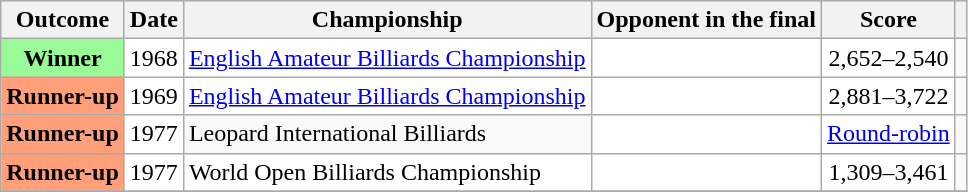<table class="sortable wikitable plainrowheaders">
<tr>
<th scope="col">Outcome</th>
<th scope="col">Date</th>
<th scope="col">Championship</th>
<th scope="col">Opponent in the final</th>
<th scope="col" align="center">Score</th>
<th scope="col"></th>
</tr>
<tr>
<th scope="row" style="background:#98FB98">Winner</th>
<td bgcolor="FFFFFF" style="text-align:center">1968</td>
<td bgcolor="FFFFFF"><a href='#'>English Amateur Billiards Championship</a></td>
<td bgcolor="FFFFFF"></td>
<td bgcolor="FFFFFF" style="text-align:center">2,652–2,540</td>
<td></td>
</tr>
<tr>
<th scope="row" style="background:#ffa07a;">Runner-up</th>
<td bgcolor="FFFFFF" style="text-align:center">1969</td>
<td bgcolor="FFFFFF"><a href='#'>English Amateur Billiards Championship</a></td>
<td bgcolor="FFFFFF"></td>
<td bgcolor="FFFFFF" style="text-align:center">2,881–3,722</td>
<td></td>
</tr>
<tr>
<th scope="row" style="background:#ffa07a;">Runner-up</th>
<td bgcolor="FFFFFF" style="text-align:center">1977</td>
<td>Leopard International Billiards</td>
<td bgcolor="FFFFFF"></td>
<td bgcolor="FFFFFF" style="text-align:center"><a href='#'>Round-robin</a></td>
<td></td>
</tr>
<tr>
<th scope="row" style="background:#ffa07a;">Runner-up</th>
<td bgcolor="FFFFFF" style="text-align:center">1977</td>
<td bgcolor="FFFFFF">World Open Billiards Championship</td>
<td bgcolor="FFFFFF"></td>
<td bgcolor="FFFFFF" style="text-align:center">1,309–3,461</td>
<td></td>
</tr>
<tr>
</tr>
</table>
